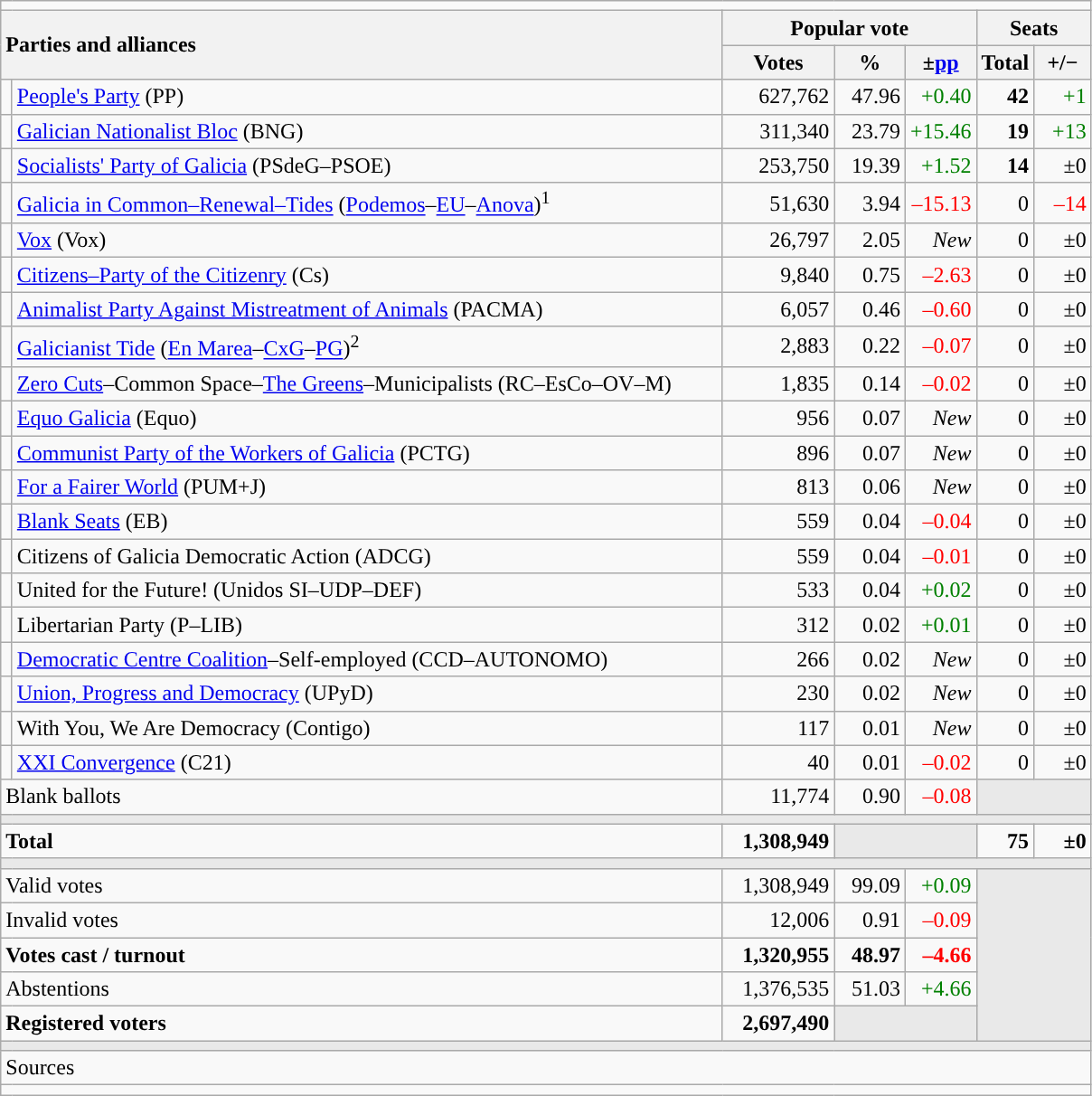<table class="wikitable" style="text-align:right;">
<tr>
<td colspan="7"></td>
</tr>
<tr>
<th style="text-align:left;" rowspan="2" colspan="2" width="525">Parties and alliances</th>
<th colspan="3">Popular vote</th>
<th colspan="2">Seats</th>
</tr>
<tr>
<th width="75">Votes</th>
<th width="45">%</th>
<th width="45">±<a href='#'>pp</a></th>
<th width="35">Total</th>
<th width="35">+/−</th>
</tr>
<tr>
<td width="1" style="color:inherit;background:"></td>
<td align="left"><a href='#'>People's Party</a> (PP)</td>
<td>627,762</td>
<td>47.96</td>
<td style="color:green;">+0.40</td>
<td><strong>42</strong></td>
<td style="color:green;">+1</td>
</tr>
<tr>
<td style="color:inherit;background:"></td>
<td align="left"><a href='#'>Galician Nationalist Bloc</a> (BNG)</td>
<td>311,340</td>
<td>23.79</td>
<td style="color:green;">+15.46</td>
<td><strong>19</strong></td>
<td style="color:green;">+13</td>
</tr>
<tr>
<td style="color:inherit;background:"></td>
<td align="left"><a href='#'>Socialists' Party of Galicia</a> (PSdeG–PSOE)</td>
<td>253,750</td>
<td>19.39</td>
<td style="color:green;">+1.52</td>
<td><strong>14</strong></td>
<td>±0</td>
</tr>
<tr>
<td style="color:inherit;background:"></td>
<td align="left"><a href='#'>Galicia in Common–Renewal–Tides</a> (<a href='#'>Podemos</a>–<a href='#'>EU</a>–<a href='#'>Anova</a>)<sup>1</sup></td>
<td>51,630</td>
<td>3.94</td>
<td style="color:red;">–15.13</td>
<td>0</td>
<td style="color:red;">–14</td>
</tr>
<tr>
<td style="color:inherit;background:"></td>
<td align="left"><a href='#'>Vox</a> (Vox)</td>
<td>26,797</td>
<td>2.05</td>
<td><em>New</em></td>
<td>0</td>
<td>±0</td>
</tr>
<tr>
<td style="color:inherit;background:"></td>
<td align="left"><a href='#'>Citizens–Party of the Citizenry</a> (Cs)</td>
<td>9,840</td>
<td>0.75</td>
<td style="color:red;">–2.63</td>
<td>0</td>
<td>±0</td>
</tr>
<tr>
<td style="color:inherit;background:"></td>
<td align="left"><a href='#'>Animalist Party Against Mistreatment of Animals</a> (PACMA)</td>
<td>6,057</td>
<td>0.46</td>
<td style="color:red;">–0.60</td>
<td>0</td>
<td>±0</td>
</tr>
<tr>
<td style="color:inherit;background:"></td>
<td align="left"><a href='#'>Galicianist Tide</a> (<a href='#'>En Marea</a>–<a href='#'>CxG</a>–<a href='#'>PG</a>)<sup>2</sup></td>
<td>2,883</td>
<td>0.22</td>
<td style="color:red;">–0.07</td>
<td>0</td>
<td>±0</td>
</tr>
<tr>
<td style="color:inherit;background:"></td>
<td align="left"><a href='#'>Zero Cuts</a>–Common Space–<a href='#'>The Greens</a>–Municipalists (RC–EsCo–OV–M)</td>
<td>1,835</td>
<td>0.14</td>
<td style="color:red;">–0.02</td>
<td>0</td>
<td>±0</td>
</tr>
<tr>
<td style="color:inherit;background:"></td>
<td align="left"><a href='#'>Equo Galicia</a> (Equo)</td>
<td>956</td>
<td>0.07</td>
<td><em>New</em></td>
<td>0</td>
<td>±0</td>
</tr>
<tr>
<td style="color:inherit;background:"></td>
<td align="left"><a href='#'>Communist Party of the Workers of Galicia</a> (PCTG)</td>
<td>896</td>
<td>0.07</td>
<td><em>New</em></td>
<td>0</td>
<td>±0</td>
</tr>
<tr>
<td style="color:inherit;background:"></td>
<td align="left"><a href='#'>For a Fairer World</a> (PUM+J)</td>
<td>813</td>
<td>0.06</td>
<td><em>New</em></td>
<td>0</td>
<td>±0</td>
</tr>
<tr>
<td style="color:inherit;background:"></td>
<td align="left"><a href='#'>Blank Seats</a> (EB)</td>
<td>559</td>
<td>0.04</td>
<td style="color:red;">–0.04</td>
<td>0</td>
<td>±0</td>
</tr>
<tr>
<td style="color:inherit;background:"></td>
<td align="left">Citizens of Galicia Democratic Action (ADCG)</td>
<td>559</td>
<td>0.04</td>
<td style="color:red;">–0.01</td>
<td>0</td>
<td>±0</td>
</tr>
<tr>
<td style="color:inherit;background:"></td>
<td align="left">United for the Future! (Unidos SI–UDP–DEF)</td>
<td>533</td>
<td>0.04</td>
<td style="color:green;">+0.02</td>
<td>0</td>
<td>±0</td>
</tr>
<tr>
<td style="color:inherit;background:"></td>
<td align="left">Libertarian Party (P–LIB)</td>
<td>312</td>
<td>0.02</td>
<td style="color:green;">+0.01</td>
<td>0</td>
<td>±0</td>
</tr>
<tr>
<td style="color:inherit;background:"></td>
<td align="left"><a href='#'>Democratic Centre Coalition</a>–Self-employed (CCD–AUTONOMO)</td>
<td>266</td>
<td>0.02</td>
<td><em>New</em></td>
<td>0</td>
<td>±0</td>
</tr>
<tr>
<td style="color:inherit;background:"></td>
<td align="left"><a href='#'>Union, Progress and Democracy</a> (UPyD)</td>
<td>230</td>
<td>0.02</td>
<td><em>New</em></td>
<td>0</td>
<td>±0</td>
</tr>
<tr>
<td style="color:inherit;background:"></td>
<td align="left">With You, We Are Democracy (Contigo)</td>
<td>117</td>
<td>0.01</td>
<td><em>New</em></td>
<td>0</td>
<td>±0</td>
</tr>
<tr>
<td style="color:inherit;background:"></td>
<td align="left"><a href='#'>XXI Convergence</a> (C21)</td>
<td>40</td>
<td>0.01</td>
<td style="color:red;">–0.02</td>
<td>0</td>
<td>±0</td>
</tr>
<tr>
<td align="left" colspan="2">Blank ballots</td>
<td>11,774</td>
<td>0.90</td>
<td style="color:red;">–0.08</td>
<td bgcolor="#E9E9E9" colspan="2"></td>
</tr>
<tr>
<td colspan="7" bgcolor="#E9E9E9"></td>
</tr>
<tr style="font-weight:bold;">
<td align="left" colspan="2">Total</td>
<td>1,308,949</td>
<td bgcolor="#E9E9E9" colspan="2"></td>
<td>75</td>
<td>±0</td>
</tr>
<tr>
<td colspan="7" bgcolor="#E9E9E9"></td>
</tr>
<tr>
<td align="left" colspan="2">Valid votes</td>
<td>1,308,949</td>
<td>99.09</td>
<td style="color:green;">+0.09</td>
<td bgcolor="#E9E9E9" colspan="2" rowspan="5"></td>
</tr>
<tr>
<td align="left" colspan="2">Invalid votes</td>
<td>12,006</td>
<td>0.91</td>
<td style="color:red;">–0.09</td>
</tr>
<tr style="font-weight:bold;">
<td align="left" colspan="2">Votes cast / turnout</td>
<td>1,320,955</td>
<td>48.97</td>
<td style="color:red;">–4.66</td>
</tr>
<tr>
<td align="left" colspan="2">Abstentions</td>
<td>1,376,535</td>
<td>51.03</td>
<td style="color:green;">+4.66</td>
</tr>
<tr style="font-weight:bold;">
<td align="left" colspan="2">Registered voters</td>
<td>2,697,490</td>
<td bgcolor="#E9E9E9" colspan="2"></td>
</tr>
<tr>
<td colspan="7" bgcolor="#E9E9E9"></td>
</tr>
<tr>
<td align="left" colspan="7">Sources</td>
</tr>
<tr>
<td colspan="7" style="text-align:left; max-width:790px;"></td>
</tr>
</table>
